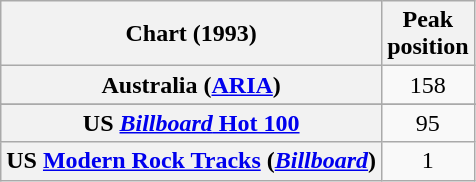<table class="wikitable sortable plainrowheaders" style="text-align:center">
<tr>
<th>Chart (1993)</th>
<th>Peak<br>position</th>
</tr>
<tr>
<th scope="row">Australia (<a href='#'>ARIA</a>)</th>
<td>158</td>
</tr>
<tr>
</tr>
<tr>
<th scope="row">US <a href='#'><em>Billboard</em> Hot 100</a></th>
<td>95</td>
</tr>
<tr>
<th scope="row">US <a href='#'>Modern Rock Tracks</a> (<em><a href='#'>Billboard</a></em>)</th>
<td>1</td>
</tr>
</table>
